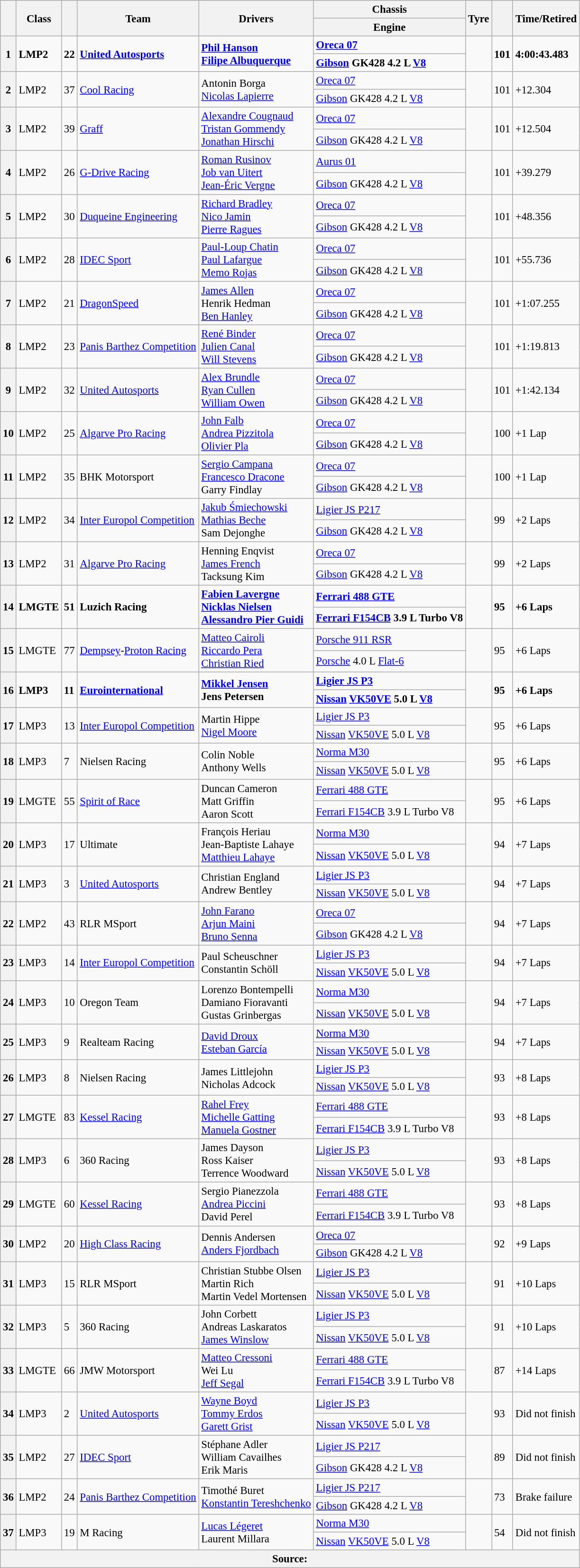<table class="wikitable" style="font-size:95%;">
<tr>
<th rowspan=2></th>
<th rowspan=2>Class</th>
<th rowspan=2></th>
<th rowspan=2>Team</th>
<th rowspan=2>Drivers</th>
<th>Chassis</th>
<th rowspan=2>Tyre</th>
<th rowspan=2></th>
<th rowspan=2>Time/Retired</th>
</tr>
<tr>
<th>Engine</th>
</tr>
<tr>
<th rowspan=2>1</th>
<td rowspan=2><strong>LMP2</strong></td>
<td rowspan=2><strong>22</strong></td>
<td rowspan=2><strong> <a href='#'>United Autosports</a></strong></td>
<td rowspan=2><strong> <a href='#'>Phil Hanson</a><br> <a href='#'>Filipe Albuquerque</a></strong></td>
<td><a href='#'><strong>Oreca 07</strong></a></td>
<td rowspan=2></td>
<td rowspan=2><strong>101</strong></td>
<td rowspan=2><strong>4:00:43.483</strong></td>
</tr>
<tr>
<td><strong><a href='#'>Gibson</a> GK428 4.2 L <a href='#'>V8</a></strong></td>
</tr>
<tr>
<th rowspan=2>2</th>
<td rowspan=2>LMP2</td>
<td rowspan=2>37</td>
<td rowspan=2> <a href='#'>Cool Racing</a></td>
<td rowspan=2> Antonin Borga<br> <a href='#'>Nicolas Lapierre</a></td>
<td><a href='#'>Oreca 07</a></td>
<td rowspan=2></td>
<td rowspan=2>101</td>
<td rowspan=2>+12.304</td>
</tr>
<tr>
<td><a href='#'>Gibson</a> GK428 4.2 L <a href='#'>V8</a></td>
</tr>
<tr>
<th rowspan=2>3</th>
<td rowspan=2>LMP2</td>
<td rowspan=2>39</td>
<td rowspan=2> <a href='#'>Graff</a></td>
<td rowspan=2> <a href='#'>Alexandre Cougnaud</a><br> <a href='#'>Tristan Gommendy</a><br> <a href='#'>Jonathan Hirschi</a></td>
<td><a href='#'>Oreca 07</a></td>
<td rowspan=2></td>
<td rowspan=2>101</td>
<td rowspan=2>+12.504</td>
</tr>
<tr>
<td><a href='#'>Gibson</a> GK428 4.2 L <a href='#'>V8</a></td>
</tr>
<tr>
<th rowspan=2>4</th>
<td rowspan=2>LMP2</td>
<td rowspan=2>26</td>
<td rowspan=2> <a href='#'>G-Drive Racing</a></td>
<td rowspan=2> <a href='#'>Roman Rusinov</a><br> <a href='#'>Job van Uitert</a><br> <a href='#'>Jean-Éric Vergne</a></td>
<td><a href='#'>Aurus 01</a></td>
<td rowspan=2></td>
<td rowspan=2>101</td>
<td rowspan=2>+39.279</td>
</tr>
<tr>
<td><a href='#'>Gibson</a> GK428 4.2 L <a href='#'>V8</a></td>
</tr>
<tr>
<th rowspan=2>5</th>
<td rowspan=2>LMP2</td>
<td rowspan=2>30</td>
<td rowspan=2> <a href='#'>Duqueine Engineering</a></td>
<td rowspan=2> <a href='#'>Richard Bradley</a><br> <a href='#'>Nico Jamin</a><br> <a href='#'>Pierre Ragues</a></td>
<td><a href='#'>Oreca 07</a></td>
<td rowspan=2></td>
<td rowspan=2>101</td>
<td rowspan=2>+48.356</td>
</tr>
<tr>
<td><a href='#'>Gibson</a> GK428 4.2 L <a href='#'>V8</a></td>
</tr>
<tr>
<th rowspan=2>6</th>
<td rowspan=2>LMP2</td>
<td rowspan=2>28</td>
<td rowspan=2> <a href='#'>IDEC Sport</a></td>
<td rowspan=2> <a href='#'>Paul-Loup Chatin</a><br> <a href='#'>Paul Lafargue</a><br> <a href='#'>Memo Rojas</a></td>
<td><a href='#'>Oreca 07</a></td>
<td rowspan=2></td>
<td rowspan=2>101</td>
<td rowspan=2>+55.736</td>
</tr>
<tr>
<td><a href='#'>Gibson</a> GK428 4.2 L <a href='#'>V8</a></td>
</tr>
<tr>
<th rowspan=2>7</th>
<td rowspan=2>LMP2</td>
<td rowspan=2>21</td>
<td rowspan=2> <a href='#'>DragonSpeed</a></td>
<td rowspan=2> <a href='#'>James Allen</a><br> Henrik Hedman<br> <a href='#'>Ben Hanley</a></td>
<td><a href='#'>Oreca 07</a></td>
<td rowspan=2></td>
<td rowspan=2>101</td>
<td rowspan=2>+1:07.255</td>
</tr>
<tr>
<td><a href='#'>Gibson</a> GK428 4.2 L <a href='#'>V8</a></td>
</tr>
<tr>
<th rowspan=2>8</th>
<td rowspan=2>LMP2</td>
<td rowspan=2>23</td>
<td rowspan=2> <a href='#'>Panis Barthez Competition</a></td>
<td rowspan=2> <a href='#'>René Binder</a><br> <a href='#'>Julien Canal</a><br> <a href='#'>Will Stevens</a></td>
<td><a href='#'>Oreca 07</a></td>
<td rowspan=2></td>
<td rowspan=2>101</td>
<td rowspan=2>+1:19.813</td>
</tr>
<tr>
<td><a href='#'>Gibson</a> GK428 4.2 L <a href='#'>V8</a></td>
</tr>
<tr>
<th rowspan=2>9</th>
<td rowspan=2>LMP2</td>
<td rowspan=2>32</td>
<td rowspan=2> <a href='#'>United Autosports</a></td>
<td rowspan=2> <a href='#'>Alex Brundle</a><br> <a href='#'>Ryan Cullen</a><br> <a href='#'>William Owen</a></td>
<td><a href='#'>Oreca 07</a></td>
<td rowspan=2></td>
<td rowspan=2>101</td>
<td rowspan=2>+1:42.134</td>
</tr>
<tr>
<td><a href='#'>Gibson</a> GK428 4.2 L <a href='#'>V8</a></td>
</tr>
<tr>
<th rowspan=2>10</th>
<td rowspan=2>LMP2</td>
<td rowspan=2>25</td>
<td rowspan=2> <a href='#'>Algarve Pro Racing</a></td>
<td rowspan=2> <a href='#'>John Falb</a><br> <a href='#'>Andrea Pizzitola</a><br> <a href='#'>Olivier Pla</a></td>
<td><a href='#'>Oreca 07</a></td>
<td rowspan=2></td>
<td rowspan=2>100</td>
<td rowspan=2>+1 Lap</td>
</tr>
<tr>
<td><a href='#'>Gibson</a> GK428 4.2 L <a href='#'>V8</a></td>
</tr>
<tr>
<th rowspan=2>11</th>
<td rowspan=2>LMP2</td>
<td rowspan=2>35</td>
<td rowspan=2> BHK Motorsport</td>
<td rowspan=2> <a href='#'>Sergio Campana</a><br> <a href='#'>Francesco Dracone</a><br> Garry Findlay</td>
<td><a href='#'>Oreca 07</a></td>
<td rowspan=2></td>
<td rowspan=2>100</td>
<td rowspan=2>+1 Lap</td>
</tr>
<tr>
<td><a href='#'>Gibson</a> GK428 4.2 L <a href='#'>V8</a></td>
</tr>
<tr>
<th rowspan=2>12</th>
<td rowspan=2>LMP2</td>
<td rowspan=2>34</td>
<td rowspan=2> <a href='#'>Inter Europol Competition</a></td>
<td rowspan=2> <a href='#'>Jakub Śmiechowski</a><br> <a href='#'>Mathias Beche</a><br> Sam Dejonghe</td>
<td><a href='#'>Ligier JS P217</a></td>
<td rowspan=2></td>
<td rowspan=2>99</td>
<td rowspan=2>+2 Laps</td>
</tr>
<tr>
<td><a href='#'>Gibson</a> GK428 4.2 L <a href='#'>V8</a></td>
</tr>
<tr>
<th rowspan=2>13</th>
<td rowspan=2>LMP2</td>
<td rowspan=2>31</td>
<td rowspan=2> <a href='#'>Algarve Pro Racing</a></td>
<td rowspan=2> Henning Enqvist<br> <a href='#'>James French</a><br> Tacksung Kim</td>
<td><a href='#'>Oreca 07</a></td>
<td rowspan=2></td>
<td rowspan=2>99</td>
<td rowspan=2>+2 Laps</td>
</tr>
<tr>
<td><a href='#'>Gibson</a> GK428 4.2 L <a href='#'>V8</a></td>
</tr>
<tr>
<th rowspan=2>14</th>
<td rowspan=2><strong>LMGTE</strong></td>
<td rowspan=2><strong>51</strong></td>
<td rowspan=2><strong> Luzich Racing</strong></td>
<td rowspan=2><strong> <a href='#'>Fabien Lavergne</a><br> <a href='#'>Nicklas Nielsen</a><br> <a href='#'>Alessandro Pier Guidi</a></strong></td>
<td><a href='#'><strong>Ferrari 488 GTE</strong></a></td>
<td rowspan=2></td>
<td rowspan=2><strong>95</strong></td>
<td rowspan=2><strong>+6 Laps</strong></td>
</tr>
<tr>
<td><strong><a href='#'>Ferrari F154CB</a> 3.9 L Turbo V8</strong></td>
</tr>
<tr>
<th rowspan=2>15</th>
<td rowspan=2>LMGTE</td>
<td rowspan=2>77</td>
<td rowspan=2> <a href='#'>Dempsey</a>-<a href='#'>Proton Racing</a></td>
<td rowspan=2> <a href='#'>Matteo Cairoli</a><br> <a href='#'>Riccardo Pera</a><br> <a href='#'>Christian Ried</a></td>
<td><a href='#'>Porsche 911 RSR</a></td>
<td rowspan=2></td>
<td rowspan=2>95</td>
<td rowspan=2>+6 Laps</td>
</tr>
<tr>
<td><a href='#'>Porsche</a> 4.0 L <a href='#'>Flat-6</a></td>
</tr>
<tr>
<th rowspan=2>16</th>
<td rowspan=2><strong>LMP3</strong></td>
<td rowspan=2><strong>11</strong></td>
<td rowspan=2><strong> <a href='#'>Eurointernational</a></strong></td>
<td rowspan=2><strong> <a href='#'>Mikkel Jensen</a><br> Jens Petersen</strong></td>
<td><a href='#'><strong>Ligier JS P3</strong></a></td>
<td rowspan=2></td>
<td rowspan=2><strong>95</strong></td>
<td rowspan=2><strong>+6 Laps</strong></td>
</tr>
<tr>
<td><strong><a href='#'>Nissan</a> <a href='#'>VK50VE</a> 5.0 L <a href='#'>V8</a></strong></td>
</tr>
<tr>
<th rowspan=2>17</th>
<td rowspan=2>LMP3</td>
<td rowspan=2>13</td>
<td rowspan=2> <a href='#'>Inter Europol Competition</a></td>
<td rowspan=2> Martin Hippe<br> <a href='#'>Nigel Moore</a></td>
<td><a href='#'>Ligier JS P3</a></td>
<td rowspan=2></td>
<td rowspan=2>95</td>
<td rowspan=2>+6 Laps</td>
</tr>
<tr>
<td><a href='#'>Nissan</a> <a href='#'>VK50VE</a> 5.0 L <a href='#'>V8</a></td>
</tr>
<tr>
<th rowspan=2>18</th>
<td rowspan=2>LMP3</td>
<td rowspan=2>7</td>
<td rowspan=2> Nielsen Racing</td>
<td rowspan=2> Colin Noble<br> Anthony Wells</td>
<td><a href='#'>Norma M30</a></td>
<td rowspan=2></td>
<td rowspan=2>95</td>
<td rowspan=2>+6 Laps</td>
</tr>
<tr>
<td><a href='#'>Nissan</a> <a href='#'>VK50VE</a> 5.0 L <a href='#'>V8</a></td>
</tr>
<tr>
<th rowspan=2>19</th>
<td rowspan=2>LMGTE</td>
<td rowspan=2>55</td>
<td rowspan=2> <a href='#'>Spirit of Race</a></td>
<td rowspan=2> Duncan Cameron<br> Matt Griffin<br> Aaron Scott</td>
<td><a href='#'>Ferrari 488 GTE</a></td>
<td rowspan=2></td>
<td rowspan=2>95</td>
<td rowspan=2>+6 Laps</td>
</tr>
<tr>
<td><a href='#'>Ferrari F154CB</a> 3.9 L Turbo V8</td>
</tr>
<tr>
<th rowspan=2>20</th>
<td rowspan=2>LMP3</td>
<td rowspan=2>17</td>
<td rowspan=2> Ultimate</td>
<td rowspan=2> François Heriau<br> Jean-Baptiste Lahaye<br> <a href='#'>Matthieu Lahaye</a></td>
<td><a href='#'>Norma M30</a></td>
<td rowspan=2></td>
<td rowspan=2>94</td>
<td rowspan=2>+7 Laps</td>
</tr>
<tr>
<td><a href='#'>Nissan</a> <a href='#'>VK50VE</a> 5.0 L <a href='#'>V8</a></td>
</tr>
<tr>
<th rowspan=2>21</th>
<td rowspan=2>LMP3</td>
<td rowspan=2>3</td>
<td rowspan=2> <a href='#'>United Autosports</a></td>
<td rowspan=2 nowrap> Christian England<br> Andrew Bentley</td>
<td><a href='#'>Ligier JS P3</a></td>
<td rowspan=2></td>
<td rowspan=2>94</td>
<td rowspan=2>+7 Laps</td>
</tr>
<tr>
<td><a href='#'>Nissan</a> <a href='#'>VK50VE</a> 5.0 L <a href='#'>V8</a></td>
</tr>
<tr>
<th rowspan=2>22</th>
<td rowspan=2>LMP2</td>
<td rowspan=2>43</td>
<td rowspan=2> RLR MSport</td>
<td rowspan=2> <a href='#'>John Farano</a><br> <a href='#'>Arjun Maini</a><br> <a href='#'>Bruno Senna</a></td>
<td><a href='#'>Oreca 07</a></td>
<td rowspan=2></td>
<td rowspan=2>94</td>
<td rowspan=2>+7 Laps</td>
</tr>
<tr>
<td><a href='#'>Gibson</a> GK428 4.2 L <a href='#'>V8</a></td>
</tr>
<tr>
<th rowspan=2>23</th>
<td rowspan=2>LMP3</td>
<td rowspan=2>14</td>
<td rowspan=2> <a href='#'>Inter Europol Competition</a></td>
<td rowspan=2> Paul Scheuschner<br> Constantin Schöll</td>
<td><a href='#'>Ligier JS P3</a></td>
<td rowspan=2></td>
<td rowspan=2>94</td>
<td rowspan=2>+7 Laps</td>
</tr>
<tr>
<td><a href='#'>Nissan</a> <a href='#'>VK50VE</a> 5.0 L <a href='#'>V8</a></td>
</tr>
<tr>
<th rowspan=2>24</th>
<td rowspan=2>LMP3</td>
<td rowspan=2>10</td>
<td rowspan=2> Oregon Team</td>
<td rowspan=2> Lorenzo Bontempelli<br> Damiano Fioravanti<br> Gustas Grinbergas</td>
<td><a href='#'>Norma M30</a></td>
<td rowspan=2></td>
<td rowspan=2>94</td>
<td rowspan=2>+7 Laps</td>
</tr>
<tr>
<td><a href='#'>Nissan</a> <a href='#'>VK50VE</a> 5.0 L <a href='#'>V8</a></td>
</tr>
<tr>
<th rowspan=2>25</th>
<td rowspan=2>LMP3</td>
<td rowspan=2>9</td>
<td rowspan=2> Realteam Racing</td>
<td rowspan=2> <a href='#'>David Droux</a><br> <a href='#'>Esteban García</a></td>
<td><a href='#'>Norma M30</a></td>
<td rowspan=2></td>
<td rowspan=2>94</td>
<td rowspan=2>+7 Laps</td>
</tr>
<tr>
<td><a href='#'>Nissan</a> <a href='#'>VK50VE</a> 5.0 L <a href='#'>V8</a></td>
</tr>
<tr>
<th rowspan=2>26</th>
<td rowspan=2>LMP3</td>
<td rowspan=2>8</td>
<td rowspan=2> Nielsen Racing</td>
<td rowspan=2> James Littlejohn<br> Nicholas Adcock</td>
<td><a href='#'>Ligier JS P3</a></td>
<td rowspan=2></td>
<td rowspan=2>93</td>
<td rowspan=2>+8 Laps</td>
</tr>
<tr>
<td><a href='#'>Nissan</a> <a href='#'>VK50VE</a> 5.0 L <a href='#'>V8</a></td>
</tr>
<tr>
<th rowspan=2>27</th>
<td rowspan=2>LMGTE</td>
<td rowspan=2>83</td>
<td rowspan=2> <a href='#'>Kessel Racing</a></td>
<td rowspan=2> <a href='#'>Rahel Frey</a><br> <a href='#'>Michelle Gatting</a><br> <a href='#'>Manuela Gostner</a></td>
<td><a href='#'>Ferrari 488 GTE</a></td>
<td rowspan=2></td>
<td rowspan=2>93</td>
<td rowspan=2>+8 Laps</td>
</tr>
<tr>
<td><a href='#'>Ferrari F154CB</a> 3.9 L Turbo V8</td>
</tr>
<tr>
<th rowspan=2>28</th>
<td rowspan=2>LMP3</td>
<td rowspan=2>6</td>
<td rowspan=2> 360 Racing</td>
<td rowspan=2> James Dayson<br> Ross Kaiser<br> Terrence Woodward</td>
<td><a href='#'>Ligier JS P3</a></td>
<td rowspan=2></td>
<td rowspan=2>93</td>
<td rowspan=2>+8 Laps</td>
</tr>
<tr>
<td><a href='#'>Nissan</a> <a href='#'>VK50VE</a> 5.0 L <a href='#'>V8</a></td>
</tr>
<tr>
<th rowspan=2>29</th>
<td rowspan=2>LMGTE</td>
<td rowspan=2>60</td>
<td rowspan=2> <a href='#'>Kessel Racing</a></td>
<td rowspan=2> Sergio Pianezzola<br> <a href='#'>Andrea Piccini</a><br> David Perel</td>
<td><a href='#'>Ferrari 488 GTE</a></td>
<td rowspan=2></td>
<td rowspan=2>93</td>
<td rowspan=2>+8 Laps</td>
</tr>
<tr>
<td><a href='#'>Ferrari F154CB</a> 3.9 L Turbo V8</td>
</tr>
<tr>
<th rowspan=2>30</th>
<td rowspan=2>LMP2</td>
<td rowspan=2>20</td>
<td rowspan=2> <a href='#'>High Class Racing</a></td>
<td rowspan=2> Dennis Andersen<br> <a href='#'>Anders Fjordbach</a></td>
<td><a href='#'>Oreca 07</a></td>
<td rowspan=2></td>
<td rowspan=2>92</td>
<td rowspan=2>+9 Laps</td>
</tr>
<tr>
<td><a href='#'>Gibson</a> GK428 4.2 L <a href='#'>V8</a></td>
</tr>
<tr>
<th rowspan="2">31</th>
<td rowspan="2">LMP3</td>
<td rowspan="2">15</td>
<td rowspan="2"> RLR MSport</td>
<td rowspan="2"> Christian Stubbe Olsen<br> Martin Rich<br> Martin Vedel Mortensen</td>
<td><a href='#'>Ligier JS P3</a></td>
<td rowspan="2"></td>
<td rowspan="2">91</td>
<td rowspan="2">+10 Laps</td>
</tr>
<tr>
<td><a href='#'>Nissan</a> <a href='#'>VK50VE</a> 5.0 L <a href='#'>V8</a></td>
</tr>
<tr>
<th rowspan="2">32</th>
<td rowspan="2">LMP3</td>
<td rowspan="2">5</td>
<td rowspan="2"> 360 Racing</td>
<td rowspan="2"> John Corbett<br> Andreas Laskaratos<br> <a href='#'>James Winslow</a></td>
<td><a href='#'>Ligier JS P3</a></td>
<td rowspan="2"></td>
<td rowspan="2">91</td>
<td rowspan="2">+10 Laps</td>
</tr>
<tr>
<td><a href='#'>Nissan</a> <a href='#'>VK50VE</a> 5.0 L <a href='#'>V8</a></td>
</tr>
<tr>
<th rowspan="2">33</th>
<td rowspan="2">LMGTE</td>
<td rowspan="2">66</td>
<td rowspan="2"> JMW Motorsport</td>
<td rowspan="2"> <a href='#'>Matteo Cressoni</a><br> Wei Lu<br> <a href='#'>Jeff Segal</a></td>
<td><a href='#'>Ferrari 488 GTE</a></td>
<td rowspan="2"></td>
<td rowspan="2">87</td>
<td rowspan="2">+14 Laps</td>
</tr>
<tr>
<td><a href='#'>Ferrari F154CB</a> 3.9 L Turbo V8</td>
</tr>
<tr>
<th rowspan="2">34</th>
<td rowspan="2">LMP3</td>
<td rowspan="2">2</td>
<td rowspan="2"> <a href='#'>United Autosports</a></td>
<td rowspan="2"> <a href='#'>Wayne Boyd</a><br> <a href='#'>Tommy Erdos</a><br> <a href='#'>Garett Grist</a></td>
<td><a href='#'>Ligier JS P3</a></td>
<td rowspan="2"></td>
<td rowspan="2">93</td>
<td rowspan="2">Did not finish</td>
</tr>
<tr>
<td><a href='#'>Nissan</a> <a href='#'>VK50VE</a> 5.0 L <a href='#'>V8</a></td>
</tr>
<tr>
<th rowspan="2">35</th>
<td rowspan="2">LMP2</td>
<td rowspan="2">27</td>
<td rowspan="2"> <a href='#'>IDEC Sport</a></td>
<td rowspan="2"> Stéphane Adler<br> William Cavailhes<br> Erik Maris</td>
<td><a href='#'>Ligier JS P217</a></td>
<td rowspan="2"></td>
<td rowspan="2">89</td>
<td rowspan="2">Did not finish</td>
</tr>
<tr>
<td><a href='#'>Gibson</a> GK428 4.2 L <a href='#'>V8</a></td>
</tr>
<tr>
<th rowspan="2">36</th>
<td rowspan="2">LMP2</td>
<td rowspan="2">24</td>
<td rowspan="2"> <a href='#'>Panis Barthez Competition</a></td>
<td rowspan="2"> Timothé Buret<br> <a href='#'>Konstantin Tereshchenko</a></td>
<td><a href='#'>Ligier JS P217</a></td>
<td rowspan="2"></td>
<td rowspan="2">73</td>
<td rowspan="2">Brake failure</td>
</tr>
<tr>
<td><a href='#'>Gibson</a> GK428 4.2 L <a href='#'>V8</a></td>
</tr>
<tr>
<th rowspan="2">37</th>
<td rowspan="2">LMP3</td>
<td rowspan="2">19</td>
<td rowspan="2"> M Racing</td>
<td rowspan="2"> <a href='#'>Lucas Légeret</a><br> Laurent Millara</td>
<td><a href='#'>Norma M30</a></td>
<td rowspan="2"></td>
<td rowspan="2">54</td>
<td rowspan="2">Did not finish</td>
</tr>
<tr>
<td><a href='#'>Nissan</a> <a href='#'>VK50VE</a> 5.0 L <a href='#'>V8</a></td>
</tr>
<tr>
<th colspan="9">Source:</th>
</tr>
</table>
